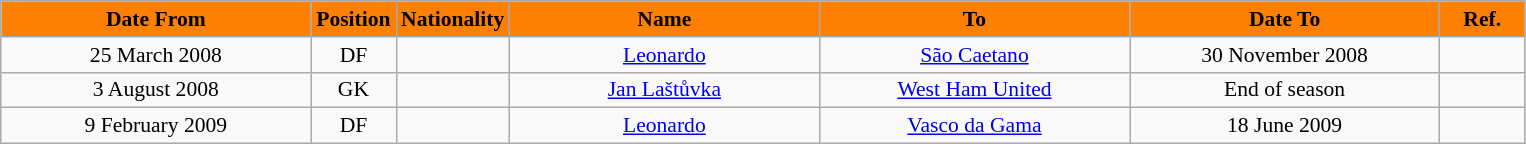<table class="wikitable" style="text-align:center; font-size:90%; ">
<tr>
<th style="background:#FF8000; color:black; width:200px;">Date From</th>
<th style="background:#FF8000; color:black; width:50px;">Position</th>
<th style="background:#FF8000; color:black; width:50px;">Nationality</th>
<th style="background:#FF8000; color:black; width:200px;">Name</th>
<th style="background:#FF8000; color:black; width:200px;">To</th>
<th style="background:#FF8000; color:black; width:200px;">Date To</th>
<th style="background:#FF8000; color:black; width:50px;">Ref.</th>
</tr>
<tr>
<td>25 March 2008</td>
<td>DF</td>
<td></td>
<td><a href='#'>Leonardo</a></td>
<td><a href='#'>São Caetano</a></td>
<td>30 November 2008</td>
<td></td>
</tr>
<tr>
<td>3 August 2008</td>
<td>GK</td>
<td></td>
<td><a href='#'>Jan Laštůvka</a></td>
<td><a href='#'>West Ham United</a></td>
<td>End of season</td>
<td></td>
</tr>
<tr>
<td>9 February 2009</td>
<td>DF</td>
<td></td>
<td><a href='#'>Leonardo</a></td>
<td><a href='#'>Vasco da Gama</a></td>
<td>18 June 2009</td>
<td></td>
</tr>
</table>
